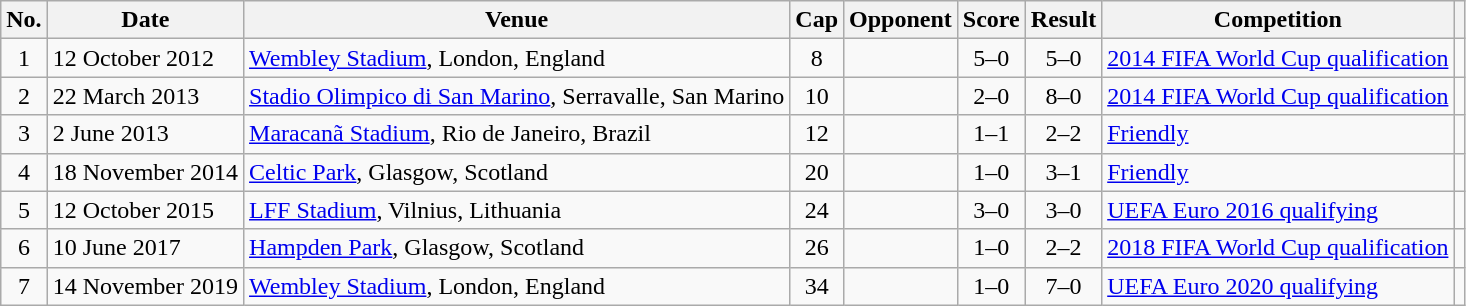<table class="wikitable sortable">
<tr>
<th scope="col">No.</th>
<th scope="col">Date</th>
<th scope="col">Venue</th>
<th scope="col">Cap</th>
<th scope="col">Opponent</th>
<th scope="col">Score</th>
<th scope="col">Result</th>
<th scope="col">Competition</th>
<th scope="col" class="unsortable"></th>
</tr>
<tr>
<td style="text-align: center;">1</td>
<td>12 October 2012</td>
<td><a href='#'>Wembley Stadium</a>, London, England</td>
<td style="text-align: center;">8</td>
<td></td>
<td style="text-align: center;">5–0</td>
<td style="text-align: center;">5–0</td>
<td><a href='#'>2014 FIFA World Cup qualification</a></td>
<td style="text-align: center;"></td>
</tr>
<tr>
<td style="text-align: center;">2</td>
<td>22 March 2013</td>
<td><a href='#'>Stadio Olimpico di San Marino</a>, Serravalle, San Marino</td>
<td style="text-align: center;">10</td>
<td></td>
<td style="text-align: center;">2–0</td>
<td style="text-align: center;">8–0</td>
<td><a href='#'>2014 FIFA World Cup qualification</a></td>
<td style="text-align: center;"></td>
</tr>
<tr>
<td style="text-align: center;">3</td>
<td>2 June 2013</td>
<td><a href='#'>Maracanã Stadium</a>, Rio de Janeiro, Brazil</td>
<td style="text-align: center;">12</td>
<td></td>
<td style="text-align: center;">1–1</td>
<td style="text-align: center;">2–2</td>
<td><a href='#'>Friendly</a></td>
<td style="text-align: center;"></td>
</tr>
<tr>
<td style="text-align: center;">4</td>
<td>18 November 2014</td>
<td><a href='#'>Celtic Park</a>, Glasgow, Scotland</td>
<td style="text-align: center;">20</td>
<td></td>
<td style="text-align: center;">1–0</td>
<td style="text-align: center;">3–1</td>
<td><a href='#'>Friendly</a></td>
<td style="text-align: center;"></td>
</tr>
<tr>
<td style="text-align: center;">5</td>
<td>12 October 2015</td>
<td><a href='#'>LFF Stadium</a>, Vilnius, Lithuania</td>
<td style="text-align: center;">24</td>
<td></td>
<td style="text-align: center;">3–0</td>
<td style="text-align: center;">3–0</td>
<td><a href='#'>UEFA Euro 2016 qualifying</a></td>
<td style="text-align: center;"></td>
</tr>
<tr>
<td style="text-align: center;">6</td>
<td>10 June 2017</td>
<td><a href='#'>Hampden Park</a>, Glasgow, Scotland</td>
<td style="text-align: center;">26</td>
<td></td>
<td style="text-align: center;">1–0</td>
<td style="text-align: center;">2–2</td>
<td><a href='#'>2018 FIFA World Cup qualification</a></td>
<td style="text-align: center;"></td>
</tr>
<tr>
<td style="text-align: center;">7</td>
<td>14 November 2019</td>
<td><a href='#'>Wembley Stadium</a>, London, England</td>
<td style="text-align: center;">34</td>
<td></td>
<td style="text-align: center;">1–0</td>
<td style="text-align: center;">7–0</td>
<td><a href='#'>UEFA Euro 2020 qualifying</a></td>
<td style="text-align: center;"></td>
</tr>
</table>
